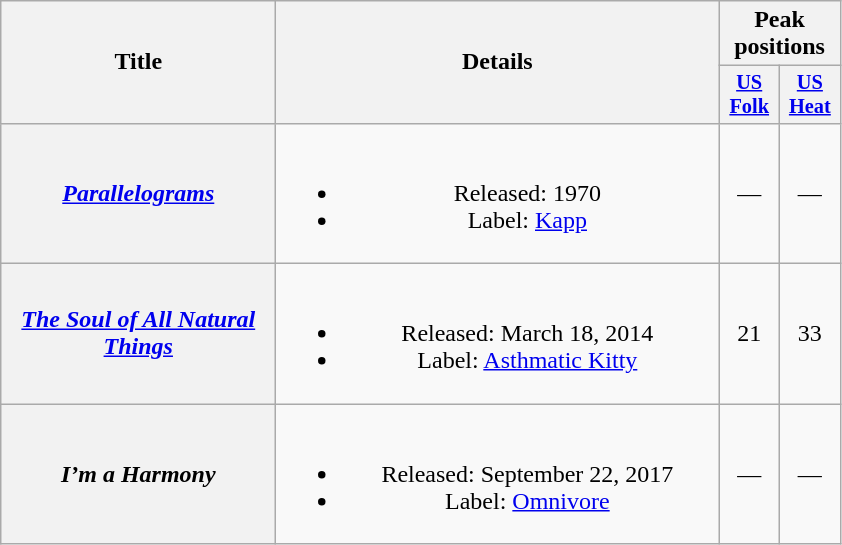<table class="wikitable plainrowheaders" style="text-align:center;">
<tr>
<th scope="col" rowspan="2" style="width:11em;">Title</th>
<th scope="col" rowspan="2" style="width:18em;">Details</th>
<th scope="col" colspan="2">Peak positions</th>
</tr>
<tr>
<th scope="col" style="width:2.5em; font-size:85%;"><a href='#'>US Folk</a></th>
<th scope="col" style="width:2.5em; font-size:85%;"><a href='#'>US Heat</a></th>
</tr>
<tr>
<th scope="row"><em><a href='#'>Parallelograms</a></em></th>
<td><br><ul><li>Released: 1970</li><li>Label: <a href='#'>Kapp</a></li></ul></td>
<td>—</td>
<td>—</td>
</tr>
<tr>
<th scope="row"><em><a href='#'>The Soul of All Natural Things</a></em></th>
<td><br><ul><li>Released: March 18, 2014</li><li>Label: <a href='#'>Asthmatic Kitty</a></li></ul></td>
<td>21</td>
<td>33</td>
</tr>
<tr>
<th scope="row"><em>I’m a Harmony</em></th>
<td><br><ul><li>Released: September 22, 2017</li><li>Label: <a href='#'>Omnivore</a></li></ul></td>
<td>—</td>
<td>—</td>
</tr>
</table>
